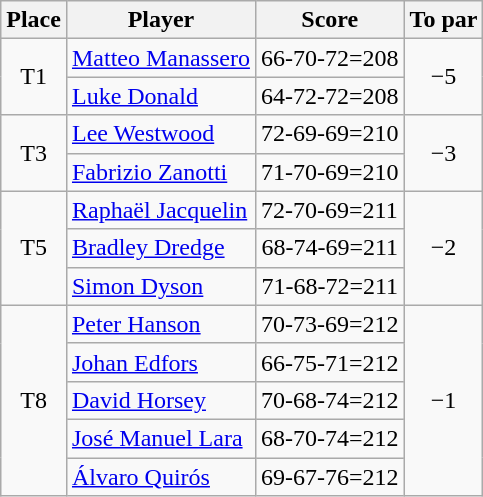<table class="wikitable">
<tr>
<th>Place</th>
<th>Player</th>
<th>Score</th>
<th>To par</th>
</tr>
<tr>
<td rowspan="2" align=center>T1</td>
<td> <a href='#'>Matteo Manassero</a></td>
<td>66-70-72=208</td>
<td rowspan="2" align=center>−5</td>
</tr>
<tr>
<td> <a href='#'>Luke Donald</a></td>
<td align=center>64-72-72=208</td>
</tr>
<tr>
<td rowspan="2" align=center>T3</td>
<td> <a href='#'>Lee Westwood</a></td>
<td>72-69-69=210</td>
<td rowspan="2" align=center>−3</td>
</tr>
<tr>
<td> <a href='#'>Fabrizio Zanotti</a></td>
<td align=center>71-70-69=210</td>
</tr>
<tr>
<td rowspan="3" align=center>T5</td>
<td> <a href='#'>Raphaël Jacquelin</a></td>
<td>72-70-69=211</td>
<td rowspan="3" align=center>−2</td>
</tr>
<tr>
<td> <a href='#'>Bradley Dredge</a></td>
<td align=center>68-74-69=211</td>
</tr>
<tr>
<td> <a href='#'>Simon Dyson</a></td>
<td align=center>71-68-72=211</td>
</tr>
<tr>
<td rowspan="5" align=center>T8</td>
<td> <a href='#'>Peter Hanson</a></td>
<td>70-73-69=212</td>
<td rowspan="5" align=center>−1</td>
</tr>
<tr>
<td> <a href='#'>Johan Edfors</a></td>
<td align=center>66-75-71=212</td>
</tr>
<tr>
<td> <a href='#'>David Horsey</a></td>
<td align=center>70-68-74=212</td>
</tr>
<tr>
<td> <a href='#'>José Manuel Lara</a></td>
<td align=center>68-70-74=212</td>
</tr>
<tr>
<td> <a href='#'>Álvaro Quirós</a></td>
<td align=center>69-67-76=212</td>
</tr>
</table>
